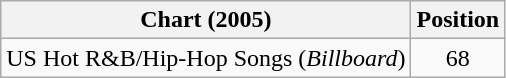<table class="wikitable">
<tr>
<th>Chart (2005)</th>
<th>Position</th>
</tr>
<tr>
<td>US Hot R&B/Hip-Hop Songs (<em>Billboard</em>)</td>
<td style="text-align:center">68</td>
</tr>
</table>
